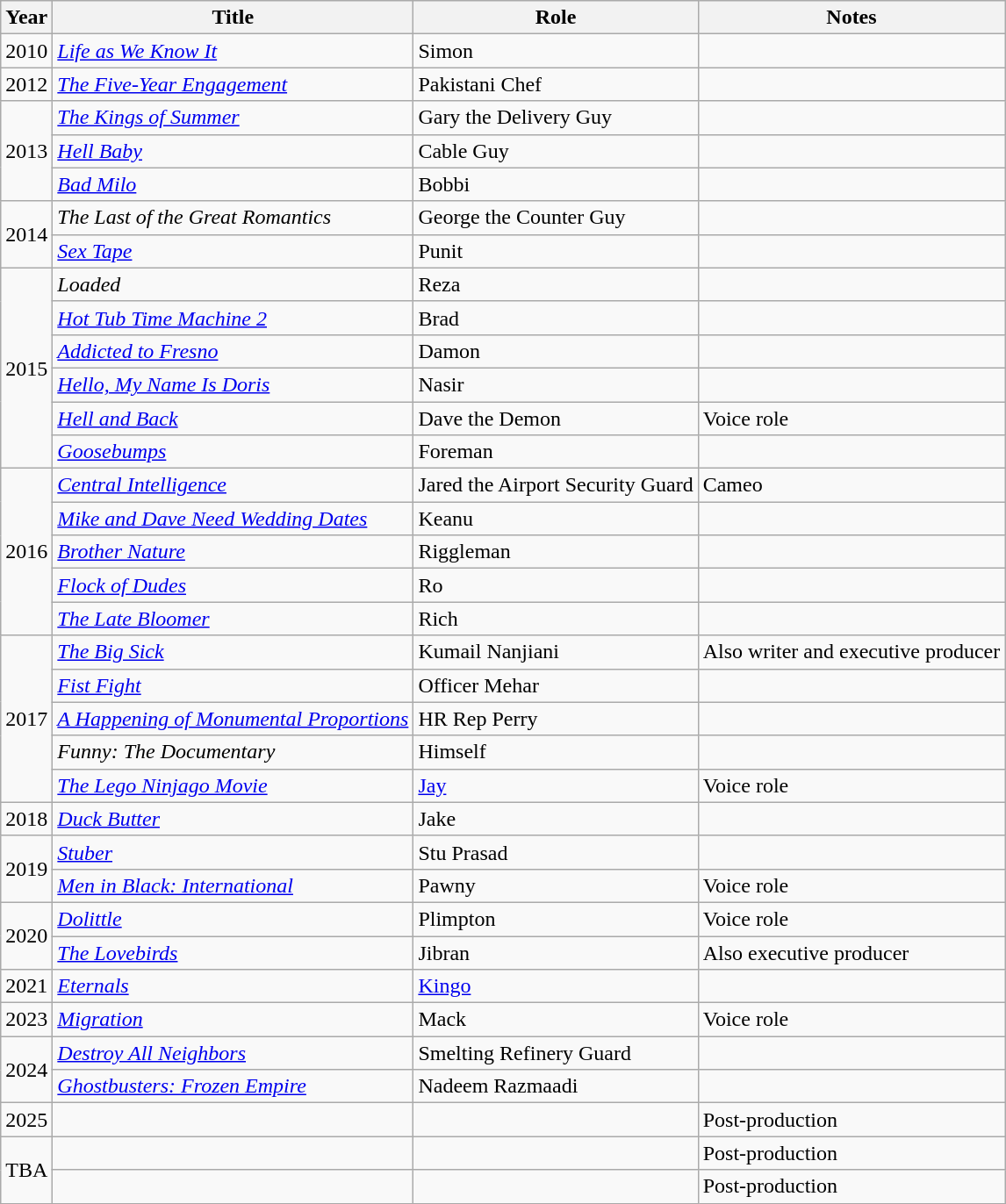<table class="wikitable sortable">
<tr>
<th>Year</th>
<th>Title</th>
<th>Role</th>
<th class="unsortable">Notes</th>
</tr>
<tr>
<td>2010</td>
<td><em><a href='#'>Life as We Know It</a></em></td>
<td>Simon</td>
<td></td>
</tr>
<tr>
<td>2012</td>
<td><em><a href='#'>The Five-Year Engagement</a></em></td>
<td>Pakistani Chef</td>
<td></td>
</tr>
<tr>
<td rowspan=3>2013</td>
<td><em><a href='#'>The Kings of Summer</a></em></td>
<td>Gary the Delivery Guy</td>
<td></td>
</tr>
<tr>
<td><em><a href='#'>Hell Baby</a></em></td>
<td>Cable Guy</td>
<td></td>
</tr>
<tr>
<td><em><a href='#'>Bad Milo</a></em></td>
<td>Bobbi</td>
<td></td>
</tr>
<tr>
<td rowspan=2>2014</td>
<td><em>The Last of the Great Romantics</em></td>
<td>George the Counter Guy</td>
<td></td>
</tr>
<tr>
<td><em><a href='#'>Sex Tape</a></em></td>
<td>Punit</td>
<td></td>
</tr>
<tr>
<td rowspan=6>2015</td>
<td><em>Loaded</em></td>
<td>Reza</td>
<td></td>
</tr>
<tr>
<td><em><a href='#'>Hot Tub Time Machine 2</a></em></td>
<td>Brad</td>
<td></td>
</tr>
<tr>
<td><em><a href='#'>Addicted to Fresno</a></em></td>
<td>Damon</td>
<td></td>
</tr>
<tr>
<td><em><a href='#'>Hello, My Name Is Doris</a></em></td>
<td>Nasir</td>
<td></td>
</tr>
<tr>
<td><em><a href='#'>Hell and Back</a></em></td>
<td>Dave the Demon</td>
<td>Voice role</td>
</tr>
<tr>
<td><em><a href='#'>Goosebumps</a></em></td>
<td>Foreman</td>
<td></td>
</tr>
<tr>
<td rowspan=5>2016</td>
<td><em><a href='#'>Central Intelligence</a></em></td>
<td>Jared the Airport Security Guard</td>
<td>Cameo</td>
</tr>
<tr>
<td><em><a href='#'>Mike and Dave Need Wedding Dates</a></em></td>
<td>Keanu</td>
<td></td>
</tr>
<tr>
<td><em><a href='#'>Brother Nature</a></em></td>
<td>Riggleman</td>
<td></td>
</tr>
<tr>
<td><em><a href='#'>Flock of Dudes</a></em></td>
<td>Ro</td>
<td></td>
</tr>
<tr>
<td><em><a href='#'>The Late Bloomer</a></em></td>
<td>Rich</td>
<td></td>
</tr>
<tr>
<td rowspan=5>2017</td>
<td><em><a href='#'>The Big Sick</a></em></td>
<td>Kumail Nanjiani</td>
<td>Also writer and executive producer</td>
</tr>
<tr>
<td><em><a href='#'>Fist Fight</a></em></td>
<td>Officer Mehar</td>
<td></td>
</tr>
<tr>
<td><em><a href='#'>A Happening of Monumental Proportions</a></em></td>
<td>HR Rep Perry</td>
<td></td>
</tr>
<tr>
<td><em>Funny: The Documentary</em></td>
<td>Himself</td>
<td></td>
</tr>
<tr>
<td><em><a href='#'>The Lego Ninjago Movie</a></em></td>
<td><a href='#'>Jay</a></td>
<td>Voice role</td>
</tr>
<tr>
<td>2018</td>
<td><em><a href='#'>Duck Butter</a></em></td>
<td>Jake</td>
<td></td>
</tr>
<tr>
<td rowspan=2>2019</td>
<td><em><a href='#'>Stuber</a></em></td>
<td>Stu Prasad</td>
<td></td>
</tr>
<tr>
<td><em><a href='#'>Men in Black: International</a></em></td>
<td>Pawny</td>
<td>Voice role</td>
</tr>
<tr>
<td rowspan="2">2020</td>
<td><em><a href='#'>Dolittle</a></em></td>
<td>Plimpton</td>
<td>Voice role</td>
</tr>
<tr>
<td><em><a href='#'>The Lovebirds</a></em></td>
<td>Jibran</td>
<td>Also executive producer</td>
</tr>
<tr>
<td>2021</td>
<td><em><a href='#'>Eternals</a></em></td>
<td><a href='#'>Kingo</a></td>
<td></td>
</tr>
<tr>
<td>2023</td>
<td><em><a href='#'>Migration</a></em></td>
<td>Mack</td>
<td>Voice role</td>
</tr>
<tr>
<td rowspan="2">2024</td>
<td><em><a href='#'>Destroy All Neighbors</a></em></td>
<td>Smelting Refinery Guard</td>
<td></td>
</tr>
<tr>
<td><em><a href='#'>Ghostbusters: Frozen Empire</a></em></td>
<td>Nadeem Razmaadi</td>
<td></td>
</tr>
<tr>
<td>2025</td>
<td></td>
<td></td>
<td>Post-production</td>
</tr>
<tr>
<td rowspan="2">TBA</td>
<td></td>
<td></td>
<td>Post-production</td>
</tr>
<tr>
<td></td>
<td></td>
<td>Post-production</td>
</tr>
</table>
